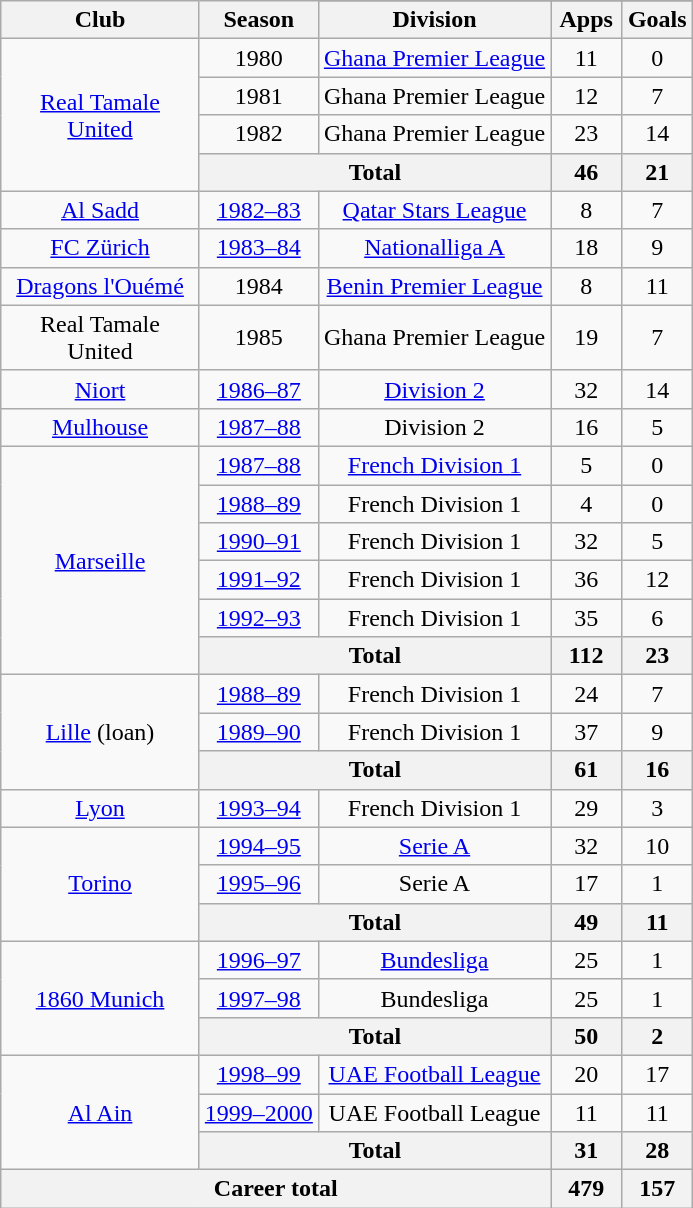<table class="wikitable" style="text-align:center">
<tr>
<th rowspan="2" width="125">Club</th>
<th rowspan="2">Season</th>
</tr>
<tr>
<th>Division</th>
<th width="40">Apps</th>
<th width="40">Goals</th>
</tr>
<tr>
<td rowspan="4"><a href='#'>Real Tamale United</a></td>
<td>1980</td>
<td><a href='#'>Ghana Premier League</a></td>
<td>11</td>
<td>0</td>
</tr>
<tr>
<td>1981</td>
<td>Ghana Premier League</td>
<td>12</td>
<td>7</td>
</tr>
<tr>
<td>1982</td>
<td>Ghana Premier League</td>
<td>23</td>
<td>14</td>
</tr>
<tr>
<th colspan="2">Total</th>
<th>46</th>
<th>21</th>
</tr>
<tr>
<td><a href='#'>Al Sadd</a></td>
<td><a href='#'>1982–83</a></td>
<td><a href='#'>Qatar Stars League</a></td>
<td>8</td>
<td>7</td>
</tr>
<tr>
<td><a href='#'>FC Zürich</a></td>
<td><a href='#'>1983–84</a></td>
<td><a href='#'>Nationalliga A</a></td>
<td>18</td>
<td>9</td>
</tr>
<tr>
<td><a href='#'>Dragons l'Ouémé</a></td>
<td>1984</td>
<td><a href='#'>Benin Premier League</a></td>
<td>8</td>
<td>11</td>
</tr>
<tr>
<td>Real Tamale United</td>
<td>1985</td>
<td>Ghana Premier League</td>
<td>19</td>
<td>7</td>
</tr>
<tr>
<td><a href='#'>Niort</a></td>
<td><a href='#'>1986–87</a></td>
<td><a href='#'>Division 2</a></td>
<td>32</td>
<td>14</td>
</tr>
<tr>
<td><a href='#'>Mulhouse</a></td>
<td><a href='#'>1987–88</a></td>
<td>Division 2</td>
<td>16</td>
<td>5</td>
</tr>
<tr>
<td rowspan="6"><a href='#'>Marseille</a></td>
<td><a href='#'>1987–88</a></td>
<td><a href='#'>French Division 1</a></td>
<td>5</td>
<td>0</td>
</tr>
<tr>
<td><a href='#'>1988–89</a></td>
<td>French Division 1</td>
<td>4</td>
<td>0</td>
</tr>
<tr>
<td><a href='#'>1990–91</a></td>
<td>French Division 1</td>
<td>32</td>
<td>5</td>
</tr>
<tr>
<td><a href='#'>1991–92</a></td>
<td>French Division 1</td>
<td>36</td>
<td>12</td>
</tr>
<tr>
<td><a href='#'>1992–93</a></td>
<td>French Division 1</td>
<td>35</td>
<td>6</td>
</tr>
<tr>
<th colspan="2">Total</th>
<th>112</th>
<th>23</th>
</tr>
<tr>
<td rowspan="3"><a href='#'>Lille</a> (loan)</td>
<td><a href='#'>1988–89</a></td>
<td>French Division 1</td>
<td>24</td>
<td>7</td>
</tr>
<tr>
<td><a href='#'>1989–90</a></td>
<td>French Division 1</td>
<td>37</td>
<td>9</td>
</tr>
<tr>
<th colspan="2">Total</th>
<th>61</th>
<th>16</th>
</tr>
<tr>
<td><a href='#'>Lyon</a></td>
<td><a href='#'>1993–94</a></td>
<td>French Division 1</td>
<td>29</td>
<td>3</td>
</tr>
<tr>
<td rowspan="3"><a href='#'>Torino</a></td>
<td><a href='#'>1994–95</a></td>
<td><a href='#'>Serie A</a></td>
<td>32</td>
<td>10</td>
</tr>
<tr>
<td><a href='#'>1995–96</a></td>
<td>Serie A</td>
<td>17</td>
<td>1</td>
</tr>
<tr>
<th colspan="2">Total</th>
<th>49</th>
<th>11</th>
</tr>
<tr>
<td rowspan="3"><a href='#'>1860 Munich</a></td>
<td><a href='#'>1996–97</a></td>
<td><a href='#'>Bundesliga</a></td>
<td>25</td>
<td>1</td>
</tr>
<tr>
<td><a href='#'>1997–98</a></td>
<td>Bundesliga</td>
<td>25</td>
<td>1</td>
</tr>
<tr>
<th colspan="2">Total</th>
<th>50</th>
<th>2</th>
</tr>
<tr>
<td rowspan="3"><a href='#'>Al Ain</a></td>
<td><a href='#'>1998–99</a></td>
<td><a href='#'>UAE Football League</a></td>
<td>20</td>
<td>17</td>
</tr>
<tr>
<td><a href='#'>1999–2000</a></td>
<td>UAE Football League</td>
<td>11</td>
<td>11</td>
</tr>
<tr>
<th colspan="2">Total</th>
<th>31</th>
<th>28</th>
</tr>
<tr>
<th colspan="3">Career total</th>
<th>479</th>
<th>157</th>
</tr>
</table>
